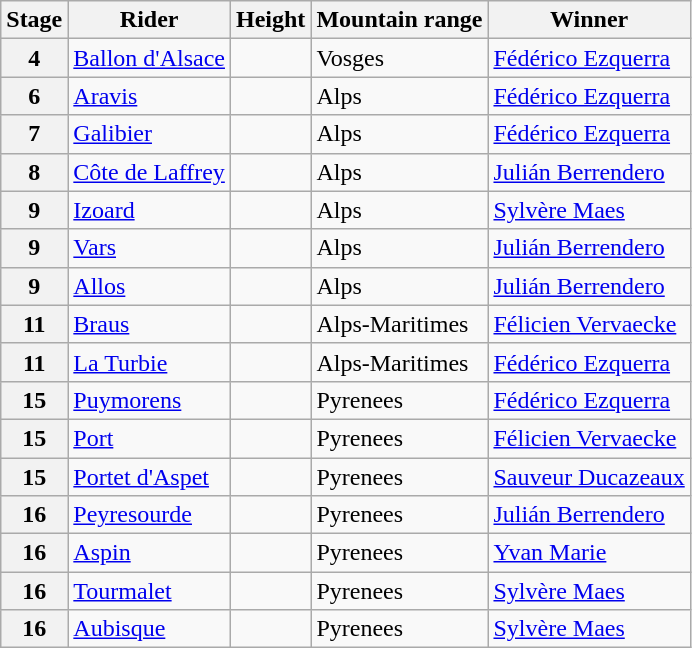<table class="wikitable sortable">
<tr>
<th>Stage</th>
<th scope="col">Rider</th>
<th>Height</th>
<th>Mountain range</th>
<th scope="col">Winner</th>
</tr>
<tr>
<th scope="row">4</th>
<td><a href='#'>Ballon d'Alsace</a></td>
<td></td>
<td>Vosges</td>
<td><a href='#'>Fédérico Ezquerra</a></td>
</tr>
<tr>
<th scope="row">6</th>
<td><a href='#'>Aravis</a></td>
<td></td>
<td>Alps</td>
<td><a href='#'>Fédérico Ezquerra</a></td>
</tr>
<tr>
<th scope="row">7</th>
<td><a href='#'>Galibier</a></td>
<td></td>
<td>Alps</td>
<td><a href='#'>Fédérico Ezquerra</a></td>
</tr>
<tr>
<th scope="row">8</th>
<td><a href='#'>Côte de Laffrey</a></td>
<td></td>
<td>Alps</td>
<td><a href='#'>Julián Berrendero</a></td>
</tr>
<tr>
<th scope="row">9</th>
<td><a href='#'>Izoard</a></td>
<td></td>
<td>Alps</td>
<td><a href='#'>Sylvère Maes</a></td>
</tr>
<tr>
<th scope="row">9</th>
<td><a href='#'>Vars</a></td>
<td></td>
<td>Alps</td>
<td><a href='#'>Julián Berrendero</a></td>
</tr>
<tr>
<th scope="row">9</th>
<td><a href='#'>Allos</a></td>
<td></td>
<td>Alps</td>
<td><a href='#'>Julián Berrendero</a></td>
</tr>
<tr>
<th scope="row">11</th>
<td><a href='#'>Braus</a></td>
<td></td>
<td>Alps-Maritimes</td>
<td><a href='#'>Félicien Vervaecke</a></td>
</tr>
<tr>
<th scope="row">11</th>
<td><a href='#'>La Turbie</a></td>
<td></td>
<td>Alps-Maritimes</td>
<td><a href='#'>Fédérico Ezquerra</a></td>
</tr>
<tr>
<th scope="row">15</th>
<td><a href='#'>Puymorens</a></td>
<td></td>
<td>Pyrenees</td>
<td><a href='#'>Fédérico Ezquerra</a></td>
</tr>
<tr>
<th scope="row">15</th>
<td><a href='#'>Port</a></td>
<td></td>
<td>Pyrenees</td>
<td><a href='#'>Félicien Vervaecke</a></td>
</tr>
<tr>
<th scope="row">15</th>
<td><a href='#'>Portet d'Aspet</a></td>
<td></td>
<td>Pyrenees</td>
<td><a href='#'>Sauveur Ducazeaux</a></td>
</tr>
<tr>
<th scope="row">16</th>
<td><a href='#'>Peyresourde</a></td>
<td></td>
<td>Pyrenees</td>
<td><a href='#'>Julián Berrendero</a></td>
</tr>
<tr>
<th scope="row">16</th>
<td><a href='#'>Aspin</a></td>
<td></td>
<td>Pyrenees</td>
<td><a href='#'>Yvan Marie</a></td>
</tr>
<tr>
<th scope="row">16</th>
<td><a href='#'>Tourmalet</a></td>
<td></td>
<td>Pyrenees</td>
<td><a href='#'>Sylvère Maes</a></td>
</tr>
<tr>
<th scope="row">16</th>
<td><a href='#'>Aubisque</a></td>
<td></td>
<td>Pyrenees</td>
<td><a href='#'>Sylvère Maes</a></td>
</tr>
</table>
